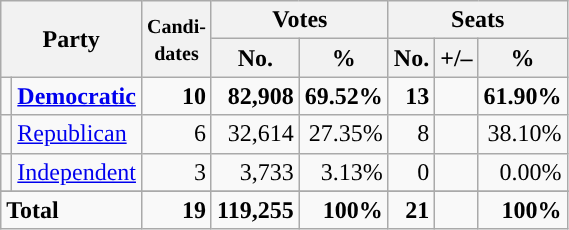<table class="wikitable" style="font-size:100%; text-align:right;">
<tr>
<th colspan=2 rowspan=2>Party</th>
<th rowspan=2><small>Candi-<br>dates</small></th>
<th colspan=2>Votes</th>
<th colspan=3>Seats</th>
</tr>
<tr>
<th>No.</th>
<th>%</th>
<th>No.</th>
<th>+/–</th>
<th>%</th>
</tr>
<tr>
<td style="background:"></td>
<td align=left><strong><a href='#'>Democratic</a></strong></td>
<td><strong>10</strong></td>
<td><strong>82,908</strong></td>
<td><strong>69.52%</strong></td>
<td><strong>13</strong></td>
<td></td>
<td><strong>61.90%</strong></td>
</tr>
<tr>
<td style="background:"></td>
<td align=left><a href='#'>Republican</a></td>
<td>6</td>
<td>32,614</td>
<td>27.35%</td>
<td>8</td>
<td></td>
<td>38.10%</td>
</tr>
<tr>
<td style="background:"></td>
<td align=left><a href='#'>Independent</a></td>
<td>3</td>
<td>3,733</td>
<td>3.13%</td>
<td>0</td>
<td></td>
<td>0.00%</td>
</tr>
<tr>
</tr>
<tr style="font-weight:bold">
<td colspan=2 align=left>Total</td>
<td>19</td>
<td>119,255</td>
<td>100%</td>
<td>21</td>
<td></td>
<td>100%</td>
</tr>
</table>
